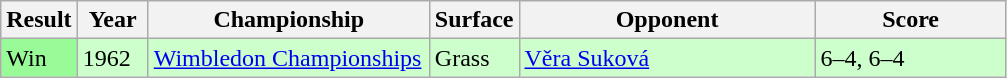<table class='sortable wikitable'>
<tr>
<th style="width:40px">Result</th>
<th style="width:40px">Year</th>
<th style="width:180px">Championship</th>
<th style="width:50px">Surface</th>
<th style="width:190px">Opponent</th>
<th style="width:120px" class="unsortable">Score</th>
</tr>
<tr style="background:#cfc;">
<td style="background:#98fb98;">Win</td>
<td>1962</td>
<td><a href='#'>Wimbledon Championships</a></td>
<td>Grass</td>
<td> <a href='#'>Věra Suková</a></td>
<td>6–4, 6–4</td>
</tr>
</table>
